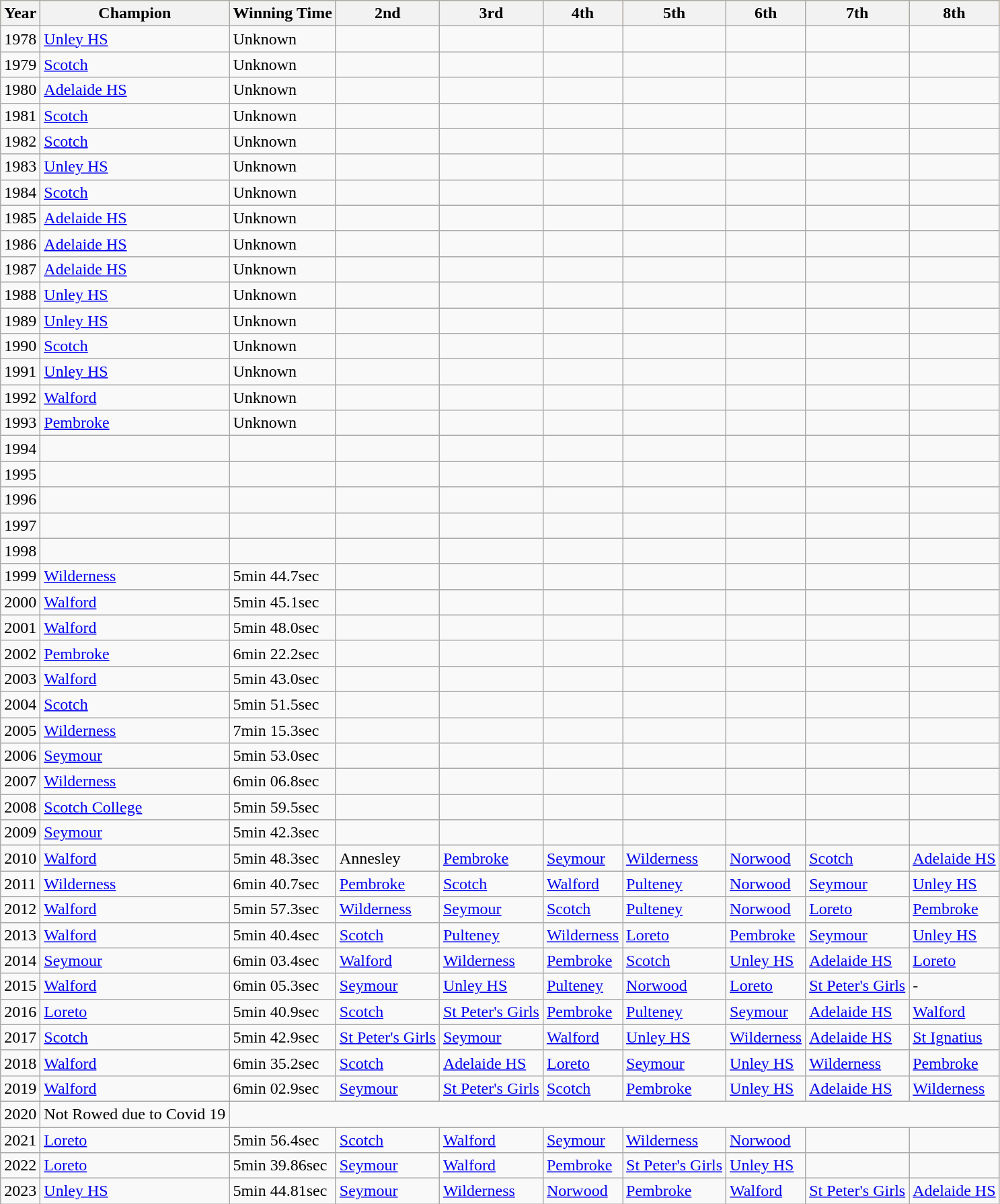<table class="wikitable sortable">
<tr style="background:#fc3;">
<th>Year</th>
<th>Champion</th>
<th>Winning Time</th>
<th>2nd</th>
<th>3rd</th>
<th>4th</th>
<th>5th</th>
<th>6th</th>
<th>7th</th>
<th>8th</th>
</tr>
<tr>
<td>1978</td>
<td><a href='#'>Unley HS</a></td>
<td>Unknown</td>
<td></td>
<td></td>
<td></td>
<td></td>
<td></td>
<td></td>
<td></td>
</tr>
<tr>
<td>1979</td>
<td><a href='#'>Scotch</a></td>
<td>Unknown</td>
<td></td>
<td></td>
<td></td>
<td></td>
<td></td>
<td></td>
<td></td>
</tr>
<tr>
<td>1980</td>
<td><a href='#'>Adelaide HS</a></td>
<td>Unknown</td>
<td></td>
<td></td>
<td></td>
<td></td>
<td></td>
<td></td>
<td></td>
</tr>
<tr>
<td>1981</td>
<td><a href='#'>Scotch</a></td>
<td>Unknown</td>
<td></td>
<td></td>
<td></td>
<td></td>
<td></td>
<td></td>
<td></td>
</tr>
<tr>
<td>1982</td>
<td><a href='#'>Scotch</a></td>
<td>Unknown</td>
<td></td>
<td></td>
<td></td>
<td></td>
<td></td>
<td></td>
<td></td>
</tr>
<tr>
<td>1983</td>
<td><a href='#'>Unley HS</a></td>
<td>Unknown</td>
<td></td>
<td></td>
<td></td>
<td></td>
<td></td>
<td></td>
<td></td>
</tr>
<tr>
<td>1984</td>
<td><a href='#'>Scotch</a></td>
<td>Unknown</td>
<td></td>
<td></td>
<td></td>
<td></td>
<td></td>
<td></td>
<td></td>
</tr>
<tr>
<td>1985</td>
<td><a href='#'>Adelaide HS</a></td>
<td>Unknown</td>
<td></td>
<td></td>
<td></td>
<td></td>
<td></td>
<td></td>
<td></td>
</tr>
<tr>
<td>1986</td>
<td><a href='#'>Adelaide HS</a></td>
<td>Unknown</td>
<td></td>
<td></td>
<td></td>
<td></td>
<td></td>
<td></td>
<td></td>
</tr>
<tr>
<td>1987</td>
<td><a href='#'>Adelaide HS</a></td>
<td>Unknown</td>
<td></td>
<td></td>
<td></td>
<td></td>
<td></td>
<td></td>
<td></td>
</tr>
<tr>
<td>1988</td>
<td><a href='#'>Unley HS</a></td>
<td>Unknown</td>
<td></td>
<td></td>
<td></td>
<td></td>
<td></td>
<td></td>
<td></td>
</tr>
<tr>
<td>1989</td>
<td><a href='#'>Unley HS</a></td>
<td>Unknown</td>
<td></td>
<td></td>
<td></td>
<td></td>
<td></td>
<td></td>
<td></td>
</tr>
<tr>
<td>1990</td>
<td><a href='#'>Scotch</a></td>
<td>Unknown</td>
<td></td>
<td></td>
<td></td>
<td></td>
<td></td>
<td></td>
<td></td>
</tr>
<tr>
<td>1991</td>
<td><a href='#'>Unley HS</a></td>
<td>Unknown</td>
<td></td>
<td></td>
<td></td>
<td></td>
<td></td>
<td></td>
<td></td>
</tr>
<tr>
<td>1992</td>
<td><a href='#'>Walford</a></td>
<td>Unknown</td>
<td></td>
<td></td>
<td></td>
<td></td>
<td></td>
<td></td>
<td></td>
</tr>
<tr>
<td>1993</td>
<td><a href='#'>Pembroke</a></td>
<td>Unknown</td>
<td></td>
<td></td>
<td></td>
<td></td>
<td></td>
<td></td>
<td></td>
</tr>
<tr>
<td>1994</td>
<td></td>
<td></td>
<td></td>
<td></td>
<td></td>
<td></td>
<td></td>
<td></td>
<td></td>
</tr>
<tr>
<td>1995</td>
<td></td>
<td></td>
<td></td>
<td></td>
<td></td>
<td></td>
<td></td>
<td></td>
<td></td>
</tr>
<tr>
<td>1996</td>
<td></td>
<td></td>
<td></td>
<td></td>
<td></td>
<td></td>
<td></td>
<td></td>
<td></td>
</tr>
<tr>
<td>1997</td>
<td></td>
<td></td>
<td></td>
<td></td>
<td></td>
<td></td>
<td></td>
<td></td>
<td></td>
</tr>
<tr>
<td>1998</td>
<td></td>
<td></td>
<td></td>
<td></td>
<td></td>
<td></td>
<td></td>
<td></td>
<td></td>
</tr>
<tr>
<td>1999</td>
<td><a href='#'>Wilderness</a></td>
<td>5min 44.7sec</td>
<td></td>
<td></td>
<td></td>
<td></td>
<td></td>
<td></td>
<td></td>
</tr>
<tr>
<td>2000</td>
<td><a href='#'>Walford</a></td>
<td>5min 45.1sec</td>
<td></td>
<td></td>
<td></td>
<td></td>
<td></td>
<td></td>
<td></td>
</tr>
<tr>
<td>2001</td>
<td><a href='#'>Walford</a></td>
<td>5min 48.0sec</td>
<td></td>
<td></td>
<td></td>
<td></td>
<td></td>
<td></td>
<td></td>
</tr>
<tr>
<td>2002</td>
<td><a href='#'>Pembroke</a></td>
<td>6min 22.2sec</td>
<td></td>
<td></td>
<td></td>
<td></td>
<td></td>
<td></td>
<td></td>
</tr>
<tr>
<td>2003</td>
<td><a href='#'>Walford</a></td>
<td>5min 43.0sec</td>
<td></td>
<td></td>
<td></td>
<td></td>
<td></td>
<td></td>
<td></td>
</tr>
<tr>
<td>2004</td>
<td><a href='#'>Scotch</a></td>
<td>5min 51.5sec</td>
<td></td>
<td></td>
<td></td>
<td></td>
<td></td>
<td></td>
<td></td>
</tr>
<tr>
<td>2005</td>
<td><a href='#'>Wilderness</a></td>
<td>7min 15.3sec</td>
<td></td>
<td></td>
<td></td>
<td></td>
<td></td>
<td></td>
<td></td>
</tr>
<tr>
<td>2006</td>
<td><a href='#'>Seymour</a></td>
<td>5min 53.0sec</td>
<td></td>
<td></td>
<td></td>
<td></td>
<td></td>
<td></td>
<td></td>
</tr>
<tr>
<td>2007</td>
<td><a href='#'>Wilderness</a></td>
<td>6min 06.8sec</td>
<td></td>
<td></td>
<td></td>
<td></td>
<td></td>
<td></td>
<td></td>
</tr>
<tr>
<td>2008</td>
<td><a href='#'>Scotch College</a></td>
<td>5min 59.5sec</td>
<td></td>
<td></td>
<td></td>
<td></td>
<td></td>
<td></td>
<td></td>
</tr>
<tr>
<td>2009</td>
<td><a href='#'>Seymour</a></td>
<td>5min 42.3sec</td>
<td></td>
<td></td>
<td></td>
<td></td>
<td></td>
<td></td>
<td></td>
</tr>
<tr>
<td>2010</td>
<td><a href='#'>Walford</a></td>
<td>5min 48.3sec</td>
<td>Annesley</td>
<td><a href='#'>Pembroke</a></td>
<td><a href='#'>Seymour</a></td>
<td><a href='#'>Wilderness</a></td>
<td><a href='#'>Norwood</a></td>
<td><a href='#'>Scotch</a></td>
<td><a href='#'>Adelaide HS</a></td>
</tr>
<tr>
<td>2011</td>
<td><a href='#'>Wilderness</a></td>
<td>6min 40.7sec</td>
<td><a href='#'>Pembroke</a></td>
<td><a href='#'>Scotch</a></td>
<td><a href='#'>Walford</a></td>
<td><a href='#'>Pulteney</a></td>
<td><a href='#'>Norwood</a></td>
<td><a href='#'>Seymour</a></td>
<td><a href='#'>Unley HS</a></td>
</tr>
<tr>
<td>2012</td>
<td><a href='#'>Walford</a></td>
<td>5min 57.3sec</td>
<td><a href='#'>Wilderness</a></td>
<td><a href='#'>Seymour</a></td>
<td><a href='#'>Scotch</a></td>
<td><a href='#'>Pulteney</a></td>
<td><a href='#'>Norwood</a></td>
<td><a href='#'>Loreto</a></td>
<td><a href='#'>Pembroke</a></td>
</tr>
<tr>
<td>2013</td>
<td><a href='#'>Walford</a></td>
<td>5min 40.4sec</td>
<td><a href='#'>Scotch</a></td>
<td><a href='#'>Pulteney</a></td>
<td><a href='#'>Wilderness</a></td>
<td><a href='#'>Loreto</a></td>
<td><a href='#'>Pembroke</a></td>
<td><a href='#'>Seymour</a></td>
<td><a href='#'>Unley HS</a></td>
</tr>
<tr>
<td>2014</td>
<td><a href='#'>Seymour</a></td>
<td>6min 03.4sec</td>
<td><a href='#'>Walford</a></td>
<td><a href='#'>Wilderness</a></td>
<td><a href='#'>Pembroke</a></td>
<td><a href='#'>Scotch</a></td>
<td><a href='#'>Unley HS</a></td>
<td><a href='#'>Adelaide HS</a></td>
<td><a href='#'>Loreto</a></td>
</tr>
<tr>
<td>2015</td>
<td><a href='#'>Walford</a></td>
<td>6min 05.3sec</td>
<td><a href='#'>Seymour</a></td>
<td><a href='#'>Unley HS</a></td>
<td><a href='#'>Pulteney</a></td>
<td><a href='#'>Norwood</a></td>
<td><a href='#'>Loreto</a></td>
<td><a href='#'>St Peter's Girls</a></td>
<td>-</td>
</tr>
<tr>
<td>2016</td>
<td><a href='#'>Loreto</a></td>
<td>5min 40.9sec</td>
<td><a href='#'>Scotch</a></td>
<td><a href='#'>St Peter's Girls</a></td>
<td><a href='#'>Pembroke</a></td>
<td><a href='#'>Pulteney</a></td>
<td><a href='#'>Seymour</a></td>
<td><a href='#'>Adelaide HS</a></td>
<td><a href='#'>Walford</a></td>
</tr>
<tr>
<td>2017</td>
<td><a href='#'>Scotch</a></td>
<td>5min 42.9sec</td>
<td><a href='#'>St Peter's Girls</a></td>
<td><a href='#'>Seymour</a></td>
<td><a href='#'>Walford</a></td>
<td><a href='#'>Unley HS</a></td>
<td><a href='#'>Wilderness</a></td>
<td><a href='#'>Adelaide HS</a></td>
<td><a href='#'>St Ignatius</a></td>
</tr>
<tr>
<td>2018</td>
<td><a href='#'>Walford</a></td>
<td>6min 35.2sec</td>
<td><a href='#'>Scotch</a></td>
<td><a href='#'>Adelaide HS</a></td>
<td><a href='#'>Loreto</a></td>
<td><a href='#'>Seymour</a></td>
<td><a href='#'>Unley HS</a></td>
<td><a href='#'>Wilderness</a></td>
<td><a href='#'>Pembroke</a></td>
</tr>
<tr>
<td>2019</td>
<td><a href='#'>Walford</a></td>
<td>6min 02.9sec</td>
<td><a href='#'>Seymour</a></td>
<td><a href='#'>St Peter's Girls</a></td>
<td><a href='#'>Scotch</a></td>
<td><a href='#'>Pembroke</a></td>
<td><a href='#'>Unley HS</a></td>
<td><a href='#'>Adelaide HS</a></td>
<td><a href='#'>Wilderness</a></td>
</tr>
<tr>
<td>2020</td>
<td>Not Rowed due to Covid 19</td>
</tr>
<tr>
<td>2021</td>
<td><a href='#'>Loreto</a></td>
<td>5min 56.4sec</td>
<td><a href='#'>Scotch</a></td>
<td><a href='#'>Walford</a></td>
<td><a href='#'>Seymour</a></td>
<td><a href='#'>Wilderness</a></td>
<td><a href='#'>Norwood</a></td>
<td></td>
<td></td>
</tr>
<tr>
<td>2022</td>
<td><a href='#'>Loreto</a></td>
<td>5min 39.86sec</td>
<td><a href='#'>Seymour</a></td>
<td><a href='#'>Walford</a></td>
<td><a href='#'>Pembroke</a></td>
<td><a href='#'>St Peter's Girls</a></td>
<td><a href='#'>Unley HS</a></td>
<td></td>
<td></td>
</tr>
<tr>
<td>2023</td>
<td><a href='#'>Unley HS</a></td>
<td>5min 44.81sec</td>
<td><a href='#'>Seymour</a></td>
<td><a href='#'>Wilderness</a></td>
<td><a href='#'>Norwood</a></td>
<td><a href='#'>Pembroke</a></td>
<td><a href='#'>Walford</a></td>
<td><a href='#'>St Peter's Girls</a></td>
<td><a href='#'>Adelaide HS</a></td>
</tr>
</table>
